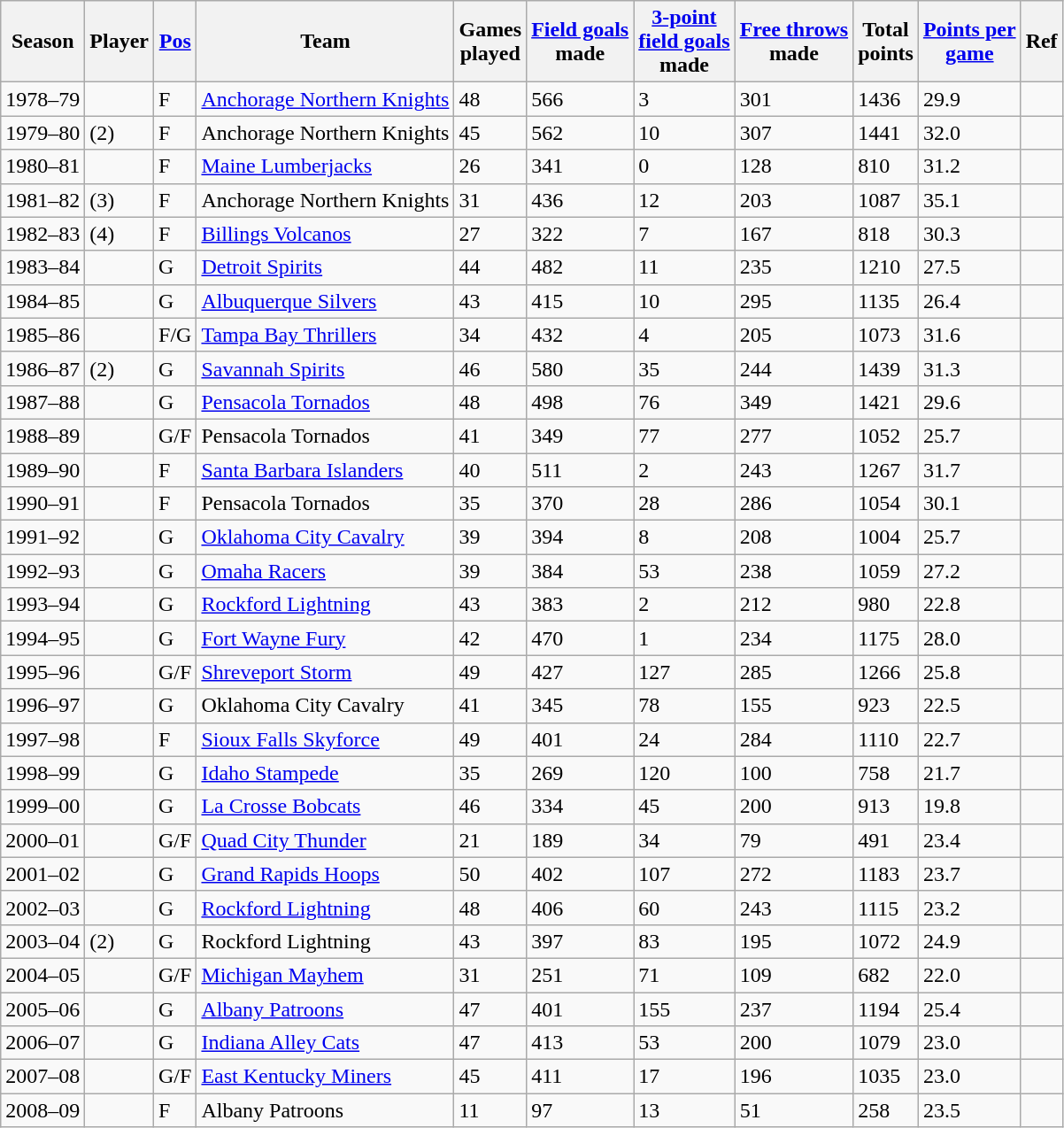<table class="wikitable plainrowheaders sortable" summary="Season (sortable), Player (sortable), Position (sortable), Team (sortable), Game played (sortable), Field goals made (sortable), 3-point field goals made (sortable), Free throws made (sortable), Total points (sortable), Points per game (sortable) and References">
<tr>
<th scope="col">Season</th>
<th scope="col">Player</th>
<th scope="col"><a href='#'>Pos</a></th>
<th scope="col">Team</th>
<th scope="col">Games<br>played</th>
<th scope="col"><a href='#'>Field goals</a><br>made</th>
<th scope="col" data-sort-type="number"><a href='#'>3-point<br>field goals</a><br>made</th>
<th scope="col"><a href='#'>Free throws</a><br>made</th>
<th scope="col">Total<br>points</th>
<th scope="col"><a href='#'>Points per<br>game</a></th>
<th scope="col" class="unsortable">Ref</th>
</tr>
<tr>
<td>1978–79</td>
<td></td>
<td>F</td>
<td><a href='#'>Anchorage Northern Knights</a></td>
<td>48</td>
<td>566</td>
<td>3</td>
<td>301</td>
<td>1436</td>
<td>29.9</td>
<td></td>
</tr>
<tr>
<td>1979–80</td>
<td> (2)</td>
<td>F</td>
<td>Anchorage Northern Knights</td>
<td>45</td>
<td>562</td>
<td>10</td>
<td>307</td>
<td>1441</td>
<td>32.0</td>
<td></td>
</tr>
<tr>
<td>1980–81</td>
<td></td>
<td>F</td>
<td><a href='#'>Maine Lumberjacks</a></td>
<td>26</td>
<td>341</td>
<td>0</td>
<td>128</td>
<td>810</td>
<td>31.2</td>
<td></td>
</tr>
<tr>
<td>1981–82</td>
<td> (3)</td>
<td>F</td>
<td>Anchorage Northern Knights</td>
<td>31</td>
<td>436</td>
<td>12</td>
<td>203</td>
<td>1087</td>
<td>35.1</td>
<td></td>
</tr>
<tr>
<td>1982–83</td>
<td> (4)</td>
<td>F</td>
<td><a href='#'>Billings Volcanos</a></td>
<td>27</td>
<td>322</td>
<td>7</td>
<td>167</td>
<td>818</td>
<td>30.3</td>
<td></td>
</tr>
<tr>
<td>1983–84</td>
<td></td>
<td>G</td>
<td><a href='#'>Detroit Spirits</a></td>
<td>44</td>
<td>482</td>
<td>11</td>
<td>235</td>
<td>1210</td>
<td>27.5</td>
<td></td>
</tr>
<tr>
<td>1984–85</td>
<td></td>
<td>G</td>
<td><a href='#'>Albuquerque Silvers</a></td>
<td>43</td>
<td>415</td>
<td>10</td>
<td>295</td>
<td>1135</td>
<td>26.4</td>
<td></td>
</tr>
<tr>
<td>1985–86</td>
<td></td>
<td>F/G</td>
<td><a href='#'>Tampa Bay Thrillers</a></td>
<td>34</td>
<td>432</td>
<td>4</td>
<td>205</td>
<td>1073</td>
<td>31.6</td>
<td></td>
</tr>
<tr>
<td>1986–87</td>
<td> (2)</td>
<td>G</td>
<td><a href='#'>Savannah Spirits</a></td>
<td>46</td>
<td>580</td>
<td>35</td>
<td>244</td>
<td>1439</td>
<td>31.3</td>
<td></td>
</tr>
<tr>
<td>1987–88</td>
<td></td>
<td>G</td>
<td><a href='#'>Pensacola Tornados</a></td>
<td>48</td>
<td>498</td>
<td>76</td>
<td>349</td>
<td>1421</td>
<td>29.6</td>
<td></td>
</tr>
<tr>
<td>1988–89</td>
<td></td>
<td>G/F</td>
<td>Pensacola Tornados</td>
<td>41</td>
<td>349</td>
<td>77</td>
<td>277</td>
<td>1052</td>
<td>25.7</td>
<td></td>
</tr>
<tr>
<td>1989–90</td>
<td></td>
<td>F</td>
<td><a href='#'>Santa Barbara Islanders</a></td>
<td>40</td>
<td>511</td>
<td>2</td>
<td>243</td>
<td>1267</td>
<td>31.7</td>
<td></td>
</tr>
<tr>
<td>1990–91</td>
<td></td>
<td>F</td>
<td>Pensacola Tornados</td>
<td>35</td>
<td>370</td>
<td>28</td>
<td>286</td>
<td>1054</td>
<td>30.1</td>
<td></td>
</tr>
<tr>
<td>1991–92</td>
<td></td>
<td>G</td>
<td><a href='#'>Oklahoma City Cavalry</a></td>
<td>39</td>
<td>394</td>
<td>8</td>
<td>208</td>
<td>1004</td>
<td>25.7</td>
<td></td>
</tr>
<tr>
<td>1992–93</td>
<td></td>
<td>G</td>
<td><a href='#'>Omaha Racers</a></td>
<td>39</td>
<td>384</td>
<td>53</td>
<td>238</td>
<td>1059</td>
<td>27.2</td>
<td></td>
</tr>
<tr>
<td>1993–94</td>
<td></td>
<td>G</td>
<td><a href='#'>Rockford Lightning</a></td>
<td>43</td>
<td>383</td>
<td>2</td>
<td>212</td>
<td>980</td>
<td>22.8</td>
<td></td>
</tr>
<tr>
<td>1994–95</td>
<td></td>
<td>G</td>
<td><a href='#'>Fort Wayne Fury</a></td>
<td>42</td>
<td>470</td>
<td>1</td>
<td>234</td>
<td>1175</td>
<td>28.0</td>
<td></td>
</tr>
<tr>
<td>1995–96</td>
<td></td>
<td>G/F</td>
<td><a href='#'>Shreveport Storm</a></td>
<td>49</td>
<td>427</td>
<td>127</td>
<td>285</td>
<td>1266</td>
<td>25.8</td>
<td></td>
</tr>
<tr>
<td>1996–97</td>
<td></td>
<td>G</td>
<td>Oklahoma City Cavalry</td>
<td>41</td>
<td>345</td>
<td>78</td>
<td>155</td>
<td>923</td>
<td>22.5</td>
<td></td>
</tr>
<tr>
<td>1997–98</td>
<td></td>
<td>F</td>
<td><a href='#'>Sioux Falls Skyforce</a></td>
<td>49</td>
<td>401</td>
<td>24</td>
<td>284</td>
<td>1110</td>
<td>22.7</td>
<td></td>
</tr>
<tr>
<td>1998–99</td>
<td></td>
<td>G</td>
<td><a href='#'>Idaho Stampede</a></td>
<td>35</td>
<td>269</td>
<td>120</td>
<td>100</td>
<td>758</td>
<td>21.7</td>
<td></td>
</tr>
<tr>
<td>1999–00</td>
<td></td>
<td>G</td>
<td><a href='#'>La Crosse Bobcats</a></td>
<td>46</td>
<td>334</td>
<td>45</td>
<td>200</td>
<td>913</td>
<td>19.8</td>
<td></td>
</tr>
<tr>
<td>2000–01</td>
<td></td>
<td>G/F</td>
<td><a href='#'>Quad City Thunder</a></td>
<td>21</td>
<td>189</td>
<td>34</td>
<td>79</td>
<td>491</td>
<td>23.4</td>
<td></td>
</tr>
<tr>
<td>2001–02</td>
<td></td>
<td>G</td>
<td><a href='#'>Grand Rapids Hoops</a></td>
<td>50</td>
<td>402</td>
<td>107</td>
<td>272</td>
<td>1183</td>
<td>23.7</td>
<td></td>
</tr>
<tr>
<td>2002–03</td>
<td></td>
<td>G</td>
<td><a href='#'>Rockford Lightning</a></td>
<td>48</td>
<td>406</td>
<td>60</td>
<td>243</td>
<td>1115</td>
<td>23.2</td>
<td></td>
</tr>
<tr>
<td>2003–04</td>
<td> (2)</td>
<td>G</td>
<td>Rockford Lightning</td>
<td>43</td>
<td>397</td>
<td>83</td>
<td>195</td>
<td>1072</td>
<td>24.9</td>
<td></td>
</tr>
<tr>
<td>2004–05</td>
<td></td>
<td>G/F</td>
<td><a href='#'>Michigan Mayhem</a></td>
<td>31</td>
<td>251</td>
<td>71</td>
<td>109</td>
<td>682</td>
<td>22.0</td>
<td></td>
</tr>
<tr>
<td>2005–06</td>
<td></td>
<td>G</td>
<td><a href='#'>Albany Patroons</a></td>
<td>47</td>
<td>401</td>
<td>155</td>
<td>237</td>
<td>1194</td>
<td>25.4</td>
<td></td>
</tr>
<tr>
<td>2006–07</td>
<td></td>
<td>G</td>
<td><a href='#'>Indiana Alley Cats</a></td>
<td>47</td>
<td>413</td>
<td>53</td>
<td>200</td>
<td>1079</td>
<td>23.0</td>
<td></td>
</tr>
<tr>
<td>2007–08</td>
<td></td>
<td>G/F</td>
<td><a href='#'>East Kentucky Miners</a></td>
<td>45</td>
<td>411</td>
<td>17</td>
<td>196</td>
<td>1035</td>
<td>23.0</td>
<td></td>
</tr>
<tr>
<td>2008–09</td>
<td></td>
<td>F</td>
<td>Albany Patroons</td>
<td>11</td>
<td>97</td>
<td>13</td>
<td>51</td>
<td>258</td>
<td>23.5</td>
<td></td>
</tr>
</table>
